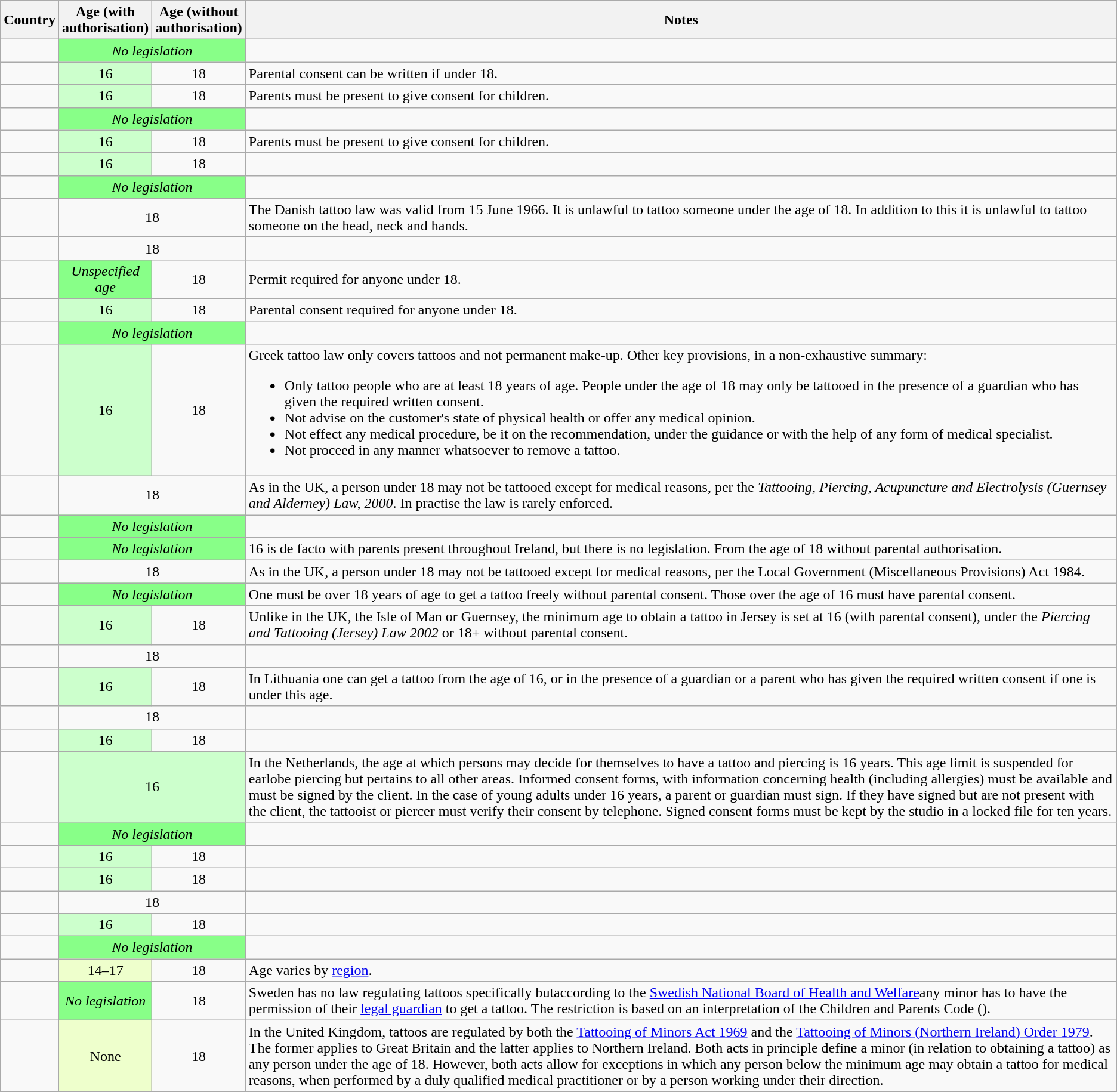<table class="wikitable sortable">
<tr>
<th scope="col">Country</th>
<th scope="col" width=50">Age (with authorisation)</th>
<th scope="col" width=50">Age (without authorisation)</th>
<th scope="col">Notes</th>
</tr>
<tr>
<td></td>
<td colspan="2" style="background:#8F8;text-align:center"><em>No legislation</em></td>
<td></td>
</tr>
<tr>
<td></td>
<td style="background:#CFC;text-align:center">16</td>
<td style="text-align:center">18</td>
<td>Parental consent can be written if under 18.</td>
</tr>
<tr>
<td></td>
<td style="background:#CFC;text-align:center">16</td>
<td style="text-align:center">18</td>
<td>Parents must be present to give consent for children.</td>
</tr>
<tr>
<td></td>
<td colspan="2" style="background:#8F8;text-align:center"><em>No legislation</em></td>
<td></td>
</tr>
<tr>
<td></td>
<td style="background:#CFC;text-align:center">16</td>
<td style="text-align:center">18</td>
<td>Parents must be present to give consent for children.</td>
</tr>
<tr>
<td></td>
<td style="background:#CFC;text-align:center">16</td>
<td style="text-align:center">18</td>
<td></td>
</tr>
<tr>
<td style="white-space:nowrap"></td>
<td colspan="2" style="background:#8F8;text-align:center"><em>No legislation</em></td>
<td></td>
</tr>
<tr>
<td></td>
<td colspan="2" style="text-align:center">18</td>
<td>The Danish tattoo law was valid from 15 June 1966. It is unlawful to tattoo someone under the age of 18. In addition to this it is unlawful to tattoo someone on the head, neck and hands.</td>
</tr>
<tr>
<td></td>
<td colspan="2" style="text-align:center">18</td>
<td></td>
</tr>
<tr>
<td></td>
<td style="background:#8F8;text-align:center"><em>Unspecified age</em></td>
<td style="text-align:center">18</td>
<td>Permit required for anyone under 18.</td>
</tr>
<tr>
<td></td>
<td style="background:#CFC;text-align:center">16</td>
<td style="text-align:center">18</td>
<td>Parental consent required for anyone under 18.</td>
</tr>
<tr>
<td></td>
<td colspan="2" style="background:#8F8;text-align:center"><em>No legislation</em></td>
<td></td>
</tr>
<tr>
<td></td>
<td style="background:#CFC;text-align:center">16</td>
<td style="text-align:center">18</td>
<td>Greek tattoo law only covers tattoos and not permanent make-up. Other key provisions, in a non-exhaustive summary:<br><ul><li>Only tattoo people who are at least 18 years of age. People under the age of 18 may only be tattooed in the presence of a guardian who has given the required written consent.</li><li>Not advise on the customer's state of physical health or offer any medical opinion.</li><li>Not effect any medical procedure, be it on the recommendation, under the guidance or with the help of any form of medical specialist.</li><li>Not proceed in any manner whatsoever to remove a tattoo.</li></ul></td>
</tr>
<tr>
<td></td>
<td colspan="2" style="text-align:center">18</td>
<td>As in the UK, a person under 18 may not be tattooed except for medical reasons, per the <em>Tattooing, Piercing, Acupuncture and Electrolysis (Guernsey and Alderney) Law, 2000</em>. In practise the law is rarely enforced.</td>
</tr>
<tr>
<td></td>
<td colspan="2" style="background:#8F8;text-align:center"><em>No legislation</em></td>
<td></td>
</tr>
<tr>
<td style="clear-space:nowrap"></td>
<td colspan="2" style="background:#8F8;text-align:center"><em>No legislation</em></td>
<td>16 is de facto with parents present throughout Ireland, but there is no legislation. From the age of 18 without parental authorisation.</td>
</tr>
<tr>
<td></td>
<td colspan="2" style="text-align:center">18</td>
<td>As in the UK, a person under 18 may not be tattooed except for medical reasons, per the Local Government (Miscellaneous Provisions) Act 1984.</td>
</tr>
<tr>
<td></td>
<td colspan="2" style="background:#8F8;text-align:center"><em>No legislation</em></td>
<td>One must be over 18 years of age to get a tattoo freely without parental consent. Those over the age of 16 must have parental consent.</td>
</tr>
<tr>
<td></td>
<td style="background:#CFC;text-align:center">16</td>
<td style="text-align:center">18</td>
<td>Unlike in the UK, the Isle of Man or Guernsey, the minimum age to obtain a tattoo in Jersey is set at 16 (with parental consent), under the <em>Piercing and Tattooing (Jersey) Law 2002</em> or 18+ without parental consent.</td>
</tr>
<tr>
<td></td>
<td colspan="2" style="text-align:center">18</td>
<td></td>
</tr>
<tr>
<td></td>
<td style="background:#CFC;text-align:center">16</td>
<td style="text-align:center">18</td>
<td>In Lithuania one can get a tattoo from the age of 16, or in the presence of a guardian or a parent who has given the required written consent if one is under this age.</td>
</tr>
<tr>
<td></td>
<td colspan="2" style="text-align:center">18</td>
<td></td>
</tr>
<tr>
<td></td>
<td style="background:#CFC;text-align:center">16</td>
<td style="text-align:center">18</td>
<td></td>
</tr>
<tr>
<td></td>
<td colspan="2" style="background:#CFC;text-align:center">16</td>
<td>In the Netherlands, the age at which persons may decide for themselves to have a tattoo and piercing is 16 years. This age limit is suspended for earlobe piercing but pertains to all other areas. Informed consent forms, with information concerning health (including allergies) must be available and must be signed by the client. In the case of young adults under 16 years, a parent or guardian must sign. If they have signed but are not present with the client, the tattooist or piercer must verify their consent by telephone. Signed consent forms must be kept by the studio in a locked file for ten years.</td>
</tr>
<tr>
<td></td>
<td colspan="2" style="background:#8F8;text-align:center"><em>No legislation</em></td>
<td></td>
</tr>
<tr>
<td></td>
<td style="background:#CFC;text-align:center">16</td>
<td style="text-align:center">18</td>
<td></td>
</tr>
<tr>
<td></td>
<td style="background:#CFC;text-align:center">16</td>
<td style="text-align:center">18</td>
<td></td>
</tr>
<tr>
<td></td>
<td colspan="2" style="text-align:center">18</td>
<td></td>
</tr>
<tr>
<td></td>
<td style="background:#CFC;text-align:center">16</td>
<td style="text-align:center">18</td>
<td></td>
</tr>
<tr>
<td></td>
<td colspan="2" style="background:#8F8;text-align:center"><em>No legislation</em></td>
<td></td>
</tr>
<tr>
<td></td>
<td style="background:#EFC;text-align:center">14–17</td>
<td style="text-align:center">18</td>
<td>Age varies by <a href='#'>region</a>.</td>
</tr>
<tr>
<td></td>
<td colspan="1" style="background:#8F8;text-align:center"><em>No legislation</em></td>
<td style="text-align:center">18</td>
<td>Sweden has no law regulating tattoos specifically butaccording to the <a href='#'>Swedish National Board of Health and Welfare</a>any minor has to have the permission of their <a href='#'>legal guardian</a> to get a tattoo. The restriction is based on an interpretation of the Children and Parents Code ().</td>
</tr>
<tr>
<td style="white-space:nowrap"></td>
<td style="background:#EFC;text-align:center">None</td>
<td style="text-align:center">18</td>
<td>In the United Kingdom, tattoos are regulated by both the <a href='#'>Tattooing of Minors Act 1969</a> and the <a href='#'>Tattooing of Minors (Northern Ireland) Order 1979</a>. The former applies to Great Britain and the latter applies to Northern Ireland. Both acts in principle define a minor (in relation to obtaining a tattoo) as any person under the age of 18. However, both acts allow for exceptions in which any person below the minimum age may obtain a tattoo for medical reasons, when performed by a duly qualified medical practitioner or by a person working under their direction.</td>
</tr>
</table>
